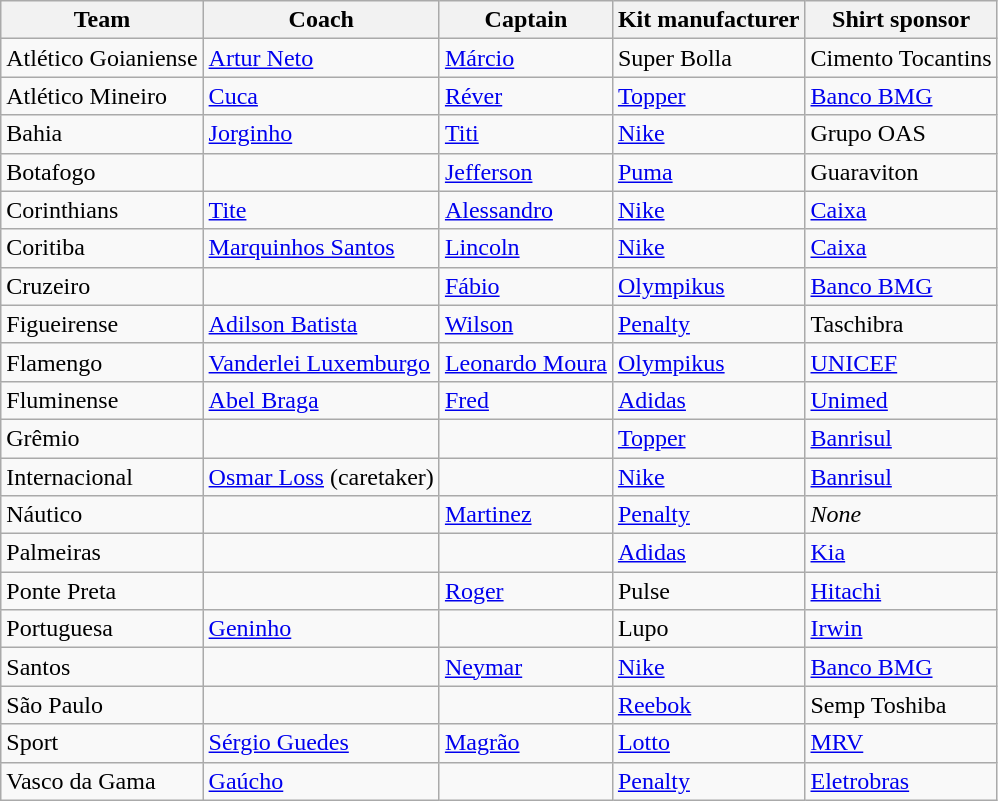<table class="wikitable sortable">
<tr>
<th>Team</th>
<th>Coach</th>
<th>Captain</th>
<th>Kit manufacturer</th>
<th>Shirt sponsor</th>
</tr>
<tr>
<td>Atlético Goianiense</td>
<td> <a href='#'>Artur Neto</a></td>
<td> <a href='#'>Márcio</a></td>
<td>Super Bolla</td>
<td>Cimento Tocantins</td>
</tr>
<tr>
<td>Atlético Mineiro</td>
<td> <a href='#'>Cuca</a></td>
<td> <a href='#'>Réver</a></td>
<td><a href='#'>Topper</a></td>
<td><a href='#'>Banco BMG</a></td>
</tr>
<tr>
<td>Bahia</td>
<td> <a href='#'>Jorginho</a></td>
<td> <a href='#'>Titi</a></td>
<td><a href='#'>Nike</a></td>
<td>Grupo OAS</td>
</tr>
<tr>
<td>Botafogo</td>
<td> </td>
<td> <a href='#'>Jefferson</a></td>
<td><a href='#'>Puma</a></td>
<td>Guaraviton</td>
</tr>
<tr>
<td>Corinthians</td>
<td> <a href='#'>Tite</a></td>
<td> <a href='#'>Alessandro</a></td>
<td><a href='#'>Nike</a></td>
<td><a href='#'>Caixa</a></td>
</tr>
<tr>
<td>Coritiba</td>
<td> <a href='#'>Marquinhos Santos</a></td>
<td> <a href='#'>Lincoln</a></td>
<td><a href='#'>Nike</a></td>
<td><a href='#'>Caixa</a></td>
</tr>
<tr>
<td>Cruzeiro</td>
<td> </td>
<td> <a href='#'>Fábio</a></td>
<td><a href='#'>Olympikus</a></td>
<td><a href='#'>Banco BMG</a></td>
</tr>
<tr>
<td>Figueirense</td>
<td> <a href='#'>Adilson Batista</a></td>
<td> <a href='#'>Wilson</a></td>
<td><a href='#'>Penalty</a></td>
<td>Taschibra</td>
</tr>
<tr>
<td>Flamengo</td>
<td> <a href='#'>Vanderlei Luxemburgo</a></td>
<td> <a href='#'>Leonardo Moura</a></td>
<td><a href='#'>Olympikus</a></td>
<td><a href='#'>UNICEF</a></td>
</tr>
<tr>
<td>Fluminense</td>
<td> <a href='#'>Abel Braga</a></td>
<td> <a href='#'>Fred</a></td>
<td><a href='#'>Adidas</a></td>
<td><a href='#'>Unimed</a></td>
</tr>
<tr>
<td>Grêmio</td>
<td> </td>
<td> </td>
<td><a href='#'>Topper</a></td>
<td><a href='#'>Banrisul</a></td>
</tr>
<tr>
<td>Internacional</td>
<td> <a href='#'>Osmar Loss</a> (caretaker)</td>
<td> </td>
<td><a href='#'>Nike</a></td>
<td><a href='#'>Banrisul</a></td>
</tr>
<tr>
<td>Náutico</td>
<td> </td>
<td> <a href='#'>Martinez</a></td>
<td><a href='#'>Penalty</a></td>
<td><em>None</em></td>
</tr>
<tr>
<td>Palmeiras</td>
<td> </td>
<td> </td>
<td><a href='#'>Adidas</a></td>
<td><a href='#'>Kia</a></td>
</tr>
<tr>
<td>Ponte Preta</td>
<td> </td>
<td> <a href='#'>Roger</a></td>
<td>Pulse</td>
<td><a href='#'>Hitachi</a></td>
</tr>
<tr>
<td>Portuguesa</td>
<td> <a href='#'>Geninho</a></td>
<td> </td>
<td>Lupo</td>
<td><a href='#'>Irwin</a></td>
</tr>
<tr>
<td>Santos</td>
<td> </td>
<td> <a href='#'>Neymar</a></td>
<td><a href='#'>Nike</a></td>
<td><a href='#'>Banco BMG</a></td>
</tr>
<tr>
<td>São Paulo</td>
<td> </td>
<td> </td>
<td><a href='#'>Reebok</a></td>
<td>Semp Toshiba</td>
</tr>
<tr>
<td>Sport</td>
<td> <a href='#'>Sérgio Guedes</a></td>
<td> <a href='#'>Magrão</a></td>
<td><a href='#'>Lotto</a></td>
<td><a href='#'>MRV</a></td>
</tr>
<tr>
<td>Vasco da Gama</td>
<td> <a href='#'>Gaúcho</a></td>
<td> </td>
<td><a href='#'>Penalty</a></td>
<td><a href='#'>Eletrobras</a></td>
</tr>
</table>
